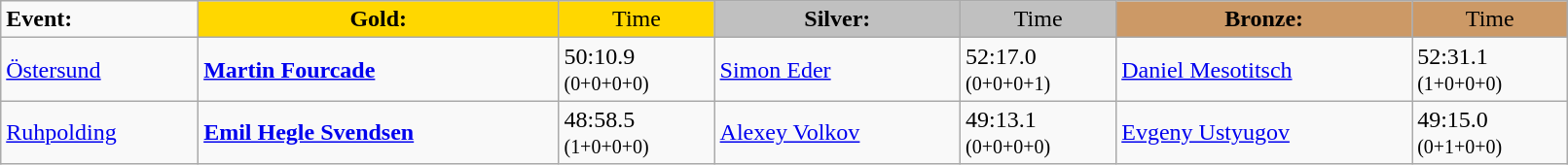<table class="wikitable" width=85%>
<tr>
<td><strong>Event:</strong></td>
<td style="text-align:center;background-color:gold;"><strong>Gold:</strong></td>
<td style="text-align:center;background-color:gold;">Time</td>
<td style="text-align:center;background-color:silver;"><strong>Silver:</strong></td>
<td style="text-align:center;background-color:silver;">Time</td>
<td style="text-align:center;background-color:#CC9966;"><strong>Bronze:</strong></td>
<td style="text-align:center;background-color:#CC9966;">Time</td>
</tr>
<tr>
<td><a href='#'>Östersund</a><br></td>
<td><strong><a href='#'>Martin Fourcade</a></strong><br><small></small></td>
<td>50:10.9<br><small>(0+0+0+0)</small></td>
<td><a href='#'>Simon Eder</a><br><small></small></td>
<td>52:17.0<br><small>(0+0+0+1)</small></td>
<td><a href='#'>Daniel Mesotitsch</a><br><small></small></td>
<td>52:31.1<br><small>(1+0+0+0)</small></td>
</tr>
<tr>
<td><a href='#'>Ruhpolding</a><br></td>
<td><strong><a href='#'>Emil Hegle Svendsen</a></strong><br><small></small></td>
<td>48:58.5<br><small>(1+0+0+0)</small></td>
<td><a href='#'>Alexey Volkov</a><br><small></small></td>
<td>49:13.1<br><small>(0+0+0+0)</small></td>
<td><a href='#'>Evgeny Ustyugov</a><br><small></small></td>
<td>49:15.0<br><small>(0+1+0+0)</small></td>
</tr>
</table>
